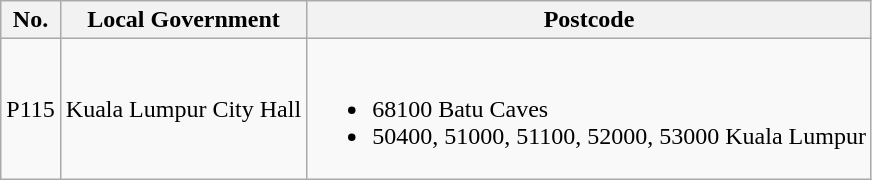<table class="wikitable">
<tr>
<th>No.</th>
<th>Local Government</th>
<th>Postcode</th>
</tr>
<tr>
<td>P115</td>
<td>Kuala Lumpur City Hall</td>
<td><br><ul><li>68100 Batu Caves</li><li>50400, 51000, 51100, 52000, 53000 Kuala Lumpur</li></ul></td>
</tr>
</table>
